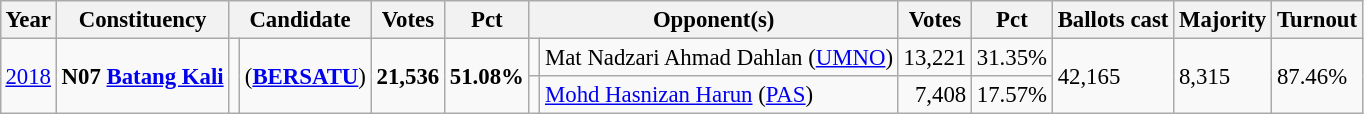<table class="wikitable" style="margin:0.5em ; font-size:95%">
<tr>
<th>Year</th>
<th>Constituency</th>
<th colspan=2>Candidate</th>
<th>Votes</th>
<th>Pct</th>
<th colspan=2>Opponent(s)</th>
<th>Votes</th>
<th>Pct</th>
<th>Ballots cast</th>
<th>Majority</th>
<th>Turnout</th>
</tr>
<tr>
<td rowspan=2><a href='#'>2018</a></td>
<td rowspan=2><strong>N07 <a href='#'>Batang Kali</a></strong></td>
<td rowspan=2 ></td>
<td rowspan=2> (<a href='#'><strong>BERSATU</strong></a>)</td>
<td rowspan=2 align=right><strong>21,536</strong></td>
<td rowspan=2><strong>51.08%</strong></td>
<td></td>
<td>Mat Nadzari Ahmad Dahlan (<a href='#'>UMNO</a>)</td>
<td align=right>13,221</td>
<td>31.35%</td>
<td rowspan=2>42,165</td>
<td rowspan=2>8,315</td>
<td rowspan=2>87.46%</td>
</tr>
<tr>
<td></td>
<td><a href='#'>Mohd Hasnizan Harun</a> (<a href='#'>PAS</a>)</td>
<td align=right>7,408</td>
<td>17.57%</td>
</tr>
</table>
